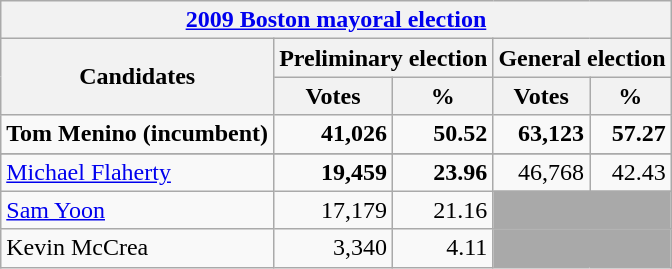<table class=wikitable>
<tr>
<th colspan=5><a href='#'>2009 Boston mayoral election</a></th>
</tr>
<tr>
<th colspan=1 rowspan=2><strong>Candidates</strong></th>
<th colspan=2><strong>Preliminary election</strong></th>
<th colspan=2><strong>General election</strong></th>
</tr>
<tr>
<th>Votes</th>
<th>%</th>
<th>Votes</th>
<th>%</th>
</tr>
<tr>
<td><strong>Tom Menino (incumbent)</strong></td>
<td align="right"><strong>41,026</strong></td>
<td align="right"><strong>50.52</strong></td>
<td align="right"><strong>63,123</strong></td>
<td align="right"><strong>57.27</strong></td>
</tr>
<tr>
</tr>
<tr>
<td><a href='#'>Michael Flaherty</a></td>
<td align="right"><strong>19,459</strong></td>
<td align="right"><strong>23.96</strong></td>
<td align="right">46,768</td>
<td align="right">42.43</td>
</tr>
<tr>
<td><a href='#'>Sam Yoon</a></td>
<td align="right">17,179</td>
<td align="right">21.16</td>
<td colspan=2 bgcolor=darkgray></td>
</tr>
<tr>
<td>Kevin McCrea</td>
<td align="right">3,340</td>
<td align="right">4.11</td>
<td colspan=2 bgcolor=darkgray></td>
</tr>
</table>
